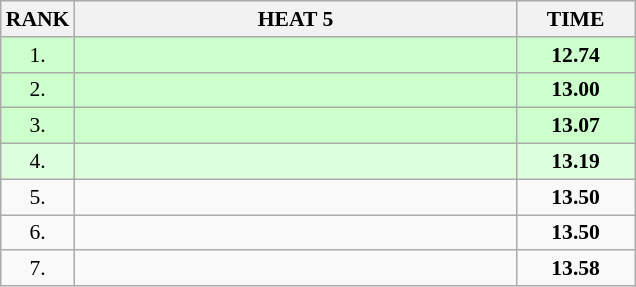<table class="wikitable" style="border-collapse: collapse; font-size: 90%;">
<tr>
<th>RANK</th>
<th style="width: 20em">HEAT 5</th>
<th style="width: 5em">TIME</th>
</tr>
<tr style="background:#ccffcc;">
<td align="center">1.</td>
<td></td>
<td align="center"><strong>12.74</strong></td>
</tr>
<tr style="background:#ccffcc;">
<td align="center">2.</td>
<td></td>
<td align="center"><strong>13.00</strong></td>
</tr>
<tr style="background:#ccffcc;">
<td align="center">3.</td>
<td></td>
<td align="center"><strong>13.07</strong></td>
</tr>
<tr style="background:#ddffdd;">
<td align="center">4.</td>
<td></td>
<td align="center"><strong>13.19</strong></td>
</tr>
<tr>
<td align="center">5.</td>
<td></td>
<td align="center"><strong>13.50</strong></td>
</tr>
<tr>
<td align="center">6.</td>
<td></td>
<td align="center"><strong>13.50</strong></td>
</tr>
<tr>
<td align="center">7.</td>
<td></td>
<td align="center"><strong>13.58</strong></td>
</tr>
</table>
